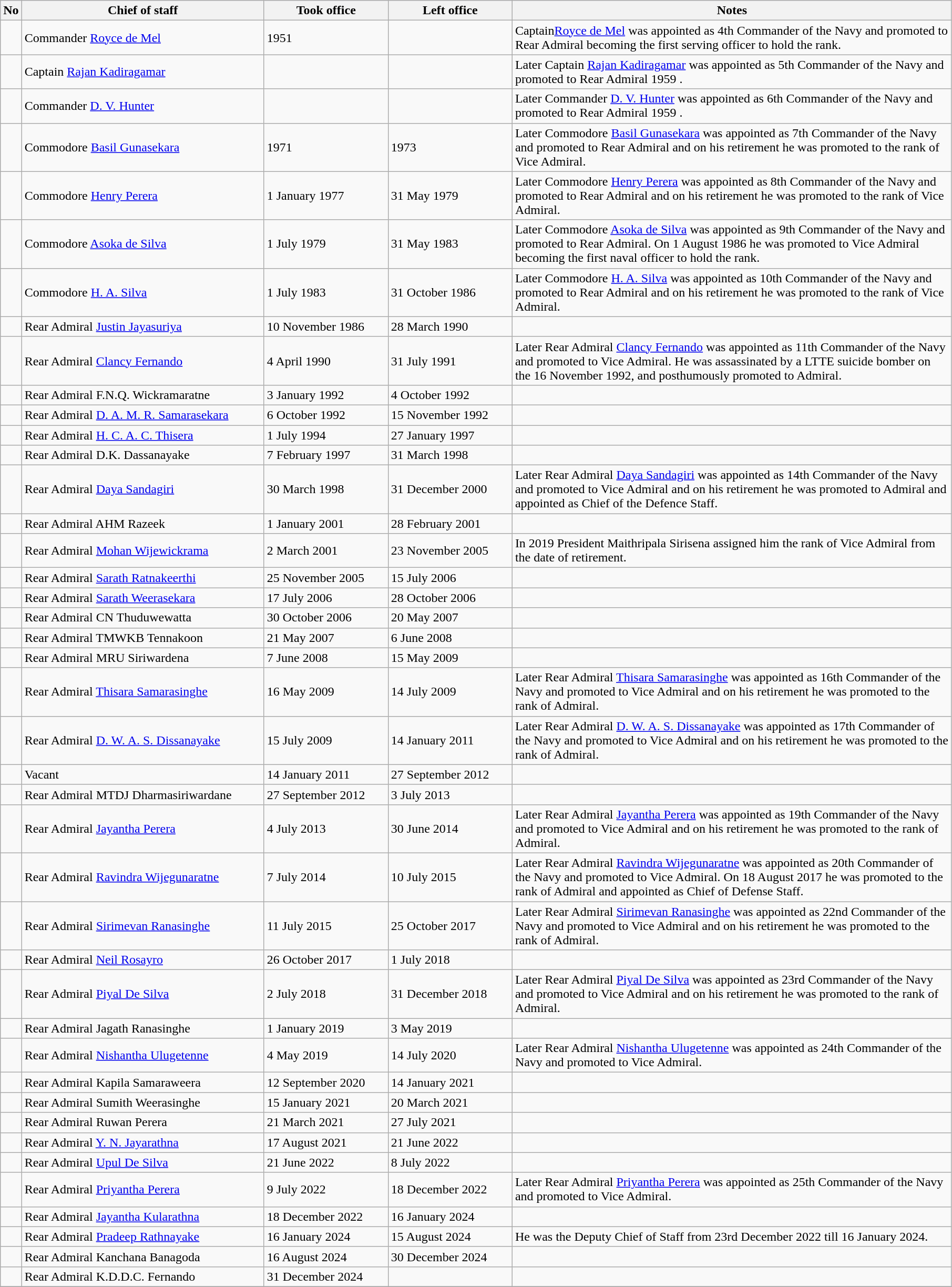<table class="wikitable " border="1" style="border-collapse: collapse;">
<tr bgcolor=lavender>
<th>No</th>
<th width=300px>Chief of staff</th>
<th width=150px>Took office</th>
<th width=150px>Left office</th>
<th width= 550px>Notes</th>
</tr>
<tr>
<td></td>
<td>Commander <a href='#'>Royce de Mel</a></td>
<td>1951</td>
<td></td>
<td>Captain<a href='#'>Royce de Mel</a> was appointed as 4th Commander of the Navy and promoted to Rear Admiral becoming the first serving officer to hold the rank.</td>
</tr>
<tr>
<td></td>
<td>Captain <a href='#'>Rajan Kadiragamar</a></td>
<td></td>
<td></td>
<td>Later Captain <a href='#'>Rajan Kadiragamar</a> was appointed as 5th Commander of the Navy and promoted to Rear Admiral 1959 .</td>
</tr>
<tr>
<td></td>
<td>Commander <a href='#'>D. V. Hunter</a></td>
<td></td>
<td></td>
<td>Later Commander <a href='#'>D. V. Hunter</a> was appointed as 6th Commander of the Navy and promoted to Rear Admiral 1959 .</td>
</tr>
<tr>
<td></td>
<td>Commodore <a href='#'>Basil Gunasekara</a></td>
<td>1971</td>
<td>1973</td>
<td>Later Commodore <a href='#'>Basil Gunasekara</a> was appointed as 7th Commander of the Navy and promoted to Rear Admiral and on his retirement he was promoted to the rank of Vice Admiral.</td>
</tr>
<tr>
<td></td>
<td>Commodore <a href='#'>Henry Perera</a></td>
<td>1 January 1977</td>
<td>31 May 1979</td>
<td>Later Commodore <a href='#'>Henry Perera</a> was appointed as 8th Commander of the Navy and promoted to Rear Admiral and on his retirement he was promoted to the rank of Vice Admiral.</td>
</tr>
<tr>
<td></td>
<td>Commodore  <a href='#'>Asoka de Silva</a></td>
<td>1 July 1979</td>
<td>31 May 1983</td>
<td>Later Commodore  <a href='#'>Asoka de Silva</a> was appointed as 9th Commander of the Navy and promoted to Rear Admiral. On 1 August 1986 he was promoted to Vice Admiral becoming the first naval officer to hold the rank.</td>
</tr>
<tr>
<td></td>
<td>Commodore <a href='#'>H. A. Silva</a></td>
<td>1 July 1983</td>
<td>31 October 1986</td>
<td>Later Commodore <a href='#'>H. A. Silva</a> was appointed as 10th Commander of the Navy and promoted to Rear Admiral and on his retirement he was promoted to the rank of Vice Admiral.</td>
</tr>
<tr>
<td></td>
<td>Rear Admiral <a href='#'>Justin Jayasuriya</a></td>
<td>10 November 1986</td>
<td>28 March 1990</td>
<td></td>
</tr>
<tr>
<td></td>
<td>Rear Admiral <a href='#'>Clancy Fernando</a></td>
<td>4 April 1990</td>
<td>31 July 1991</td>
<td>Later Rear Admiral <a href='#'>Clancy Fernando</a> was appointed as 11th Commander of the Navy and promoted to Vice Admiral. He was assassinated by a LTTE suicide bomber on the 16 November 1992, and posthumously promoted to Admiral.</td>
</tr>
<tr>
<td></td>
<td>Rear Admiral F.N.Q. Wickramaratne</td>
<td>3 January 1992</td>
<td>4 October 1992</td>
<td></td>
</tr>
<tr>
<td></td>
<td>Rear Admiral <a href='#'>D. A. M. R. Samarasekara</a></td>
<td>6 October 1992</td>
<td>15 November 1992</td>
<td></td>
</tr>
<tr>
<td></td>
<td>Rear Admiral <a href='#'>H. C. A. C. Thisera</a></td>
<td>1 July 1994</td>
<td>27 January 1997</td>
<td></td>
</tr>
<tr>
<td></td>
<td>Rear Admiral D.K. Dassanayake</td>
<td>7 February 1997</td>
<td>31 March 1998</td>
<td></td>
</tr>
<tr>
<td></td>
<td>Rear Admiral <a href='#'>Daya Sandagiri</a></td>
<td>30 March 1998</td>
<td>31 December 2000</td>
<td>Later Rear Admiral <a href='#'>Daya Sandagiri</a> was appointed as 14th Commander of the Navy and promoted to Vice Admiral and on his retirement he was promoted to Admiral and appointed as Chief of the Defence Staff.</td>
</tr>
<tr>
<td></td>
<td>Rear Admiral AHM Razeek</td>
<td>1 January 2001</td>
<td>28 February 2001</td>
<td></td>
</tr>
<tr>
<td></td>
<td>Rear Admiral <a href='#'>Mohan Wijewickrama</a></td>
<td>2 March 2001</td>
<td>23 November 2005</td>
<td>In 2019 President Maithripala Sirisena assigned him the rank of Vice Admiral from the date of retirement.</td>
</tr>
<tr>
<td></td>
<td>Rear Admiral <a href='#'>Sarath Ratnakeerthi</a></td>
<td>25 November 2005</td>
<td>15 July 2006</td>
<td></td>
</tr>
<tr>
<td></td>
<td>Rear Admiral <a href='#'>Sarath Weerasekara</a></td>
<td>17 July 2006</td>
<td>28 October 2006</td>
<td></td>
</tr>
<tr>
<td></td>
<td>Rear Admiral CN Thuduwewatta</td>
<td>30 October 2006</td>
<td>20 May 2007</td>
<td></td>
</tr>
<tr>
<td></td>
<td>Rear Admiral TMWKB Tennakoon</td>
<td>21 May 2007</td>
<td>6 June 2008</td>
<td></td>
</tr>
<tr>
<td></td>
<td>Rear Admiral MRU Siriwardena</td>
<td>7 June 2008</td>
<td>15 May 2009</td>
<td></td>
</tr>
<tr>
<td></td>
<td>Rear Admiral <a href='#'>Thisara Samarasinghe</a></td>
<td>16 May 2009</td>
<td>14 July 2009</td>
<td>Later Rear Admiral <a href='#'>Thisara Samarasinghe</a> was appointed as 16th Commander of the Navy and promoted to Vice Admiral and on his retirement he was promoted to the rank of Admiral.</td>
</tr>
<tr>
<td></td>
<td>Rear Admiral <a href='#'>D. W. A. S. Dissanayake</a></td>
<td>15 July 2009</td>
<td>14 January 2011</td>
<td>Later Rear Admiral <a href='#'>D. W. A. S. Dissanayake</a> was appointed as 17th Commander of the Navy and promoted to Vice Admiral and on his retirement he was promoted to the rank of Admiral.</td>
</tr>
<tr>
<td></td>
<td>Vacant</td>
<td>14 January 2011</td>
<td>27 September 2012</td>
<td></td>
</tr>
<tr>
<td></td>
<td>Rear Admiral MTDJ Dharmasiriwardane</td>
<td>27 September 2012</td>
<td>3 July 2013</td>
<td></td>
</tr>
<tr>
<td></td>
<td>Rear Admiral <a href='#'>Jayantha Perera</a></td>
<td>4 July 2013</td>
<td>30 June 2014</td>
<td>Later Rear Admiral <a href='#'>Jayantha Perera</a> was appointed as 19th Commander of the Navy and promoted to Vice Admiral and on his retirement he was promoted to the rank of Admiral.</td>
</tr>
<tr>
<td></td>
<td>Rear Admiral <a href='#'>Ravindra Wijegunaratne</a></td>
<td>7 July 2014</td>
<td>10 July 2015</td>
<td>Later Rear Admiral <a href='#'>Ravindra Wijegunaratne</a> was appointed as 20th Commander of the Navy and promoted to Vice Admiral. On 18 August 2017 he was promoted to the rank of Admiral and appointed as Chief of Defense Staff.</td>
</tr>
<tr>
<td></td>
<td>Rear Admiral <a href='#'>Sirimevan Ranasinghe</a></td>
<td>11 July 2015</td>
<td>25 October 2017</td>
<td>Later Rear Admiral <a href='#'>Sirimevan Ranasinghe</a> was appointed as 22nd Commander of the Navy and promoted to Vice Admiral and on his retirement he was promoted to the rank of Admiral.</td>
</tr>
<tr>
<td></td>
<td>Rear Admiral <a href='#'>Neil Rosayro</a></td>
<td>26 October 2017</td>
<td>1 July 2018</td>
<td></td>
</tr>
<tr>
<td></td>
<td>Rear Admiral <a href='#'>Piyal De Silva</a></td>
<td>2 July 2018</td>
<td>31 December 2018</td>
<td>Later Rear Admiral <a href='#'>Piyal De Silva</a> was appointed as 23rd Commander of the Navy and promoted to Vice Admiral and on his retirement he was promoted to the rank of Admiral.</td>
</tr>
<tr>
<td></td>
<td>Rear Admiral Jagath Ranasinghe</td>
<td>1 January 2019</td>
<td>3 May 2019</td>
<td></td>
</tr>
<tr>
<td></td>
<td>Rear Admiral <a href='#'>Nishantha Ulugetenne</a></td>
<td>4 May 2019</td>
<td>14 July 2020</td>
<td>Later Rear Admiral <a href='#'>Nishantha Ulugetenne</a> was appointed as 24th Commander of the Navy and promoted to Vice Admiral.</td>
</tr>
<tr>
<td></td>
<td>Rear Admiral Kapila Samaraweera</td>
<td>12 September 2020</td>
<td>14 January 2021</td>
<td></td>
</tr>
<tr>
<td></td>
<td>Rear Admiral Sumith Weerasinghe</td>
<td>15 January 2021</td>
<td>20 March 2021</td>
<td></td>
</tr>
<tr>
<td></td>
<td>Rear Admiral Ruwan Perera</td>
<td>21 March 2021</td>
<td>27 July 2021</td>
<td></td>
</tr>
<tr>
<td></td>
<td>Rear Admiral <a href='#'>Y. N. Jayarathna</a></td>
<td>17 August 2021</td>
<td>21 June 2022</td>
<td></td>
</tr>
<tr>
<td></td>
<td>Rear Admiral <a href='#'>Upul De Silva</a></td>
<td>21 June 2022</td>
<td>8 July 2022</td>
<td></td>
</tr>
<tr>
<td></td>
<td>Rear Admiral <a href='#'>Priyantha Perera</a></td>
<td>9 July 2022</td>
<td>18 December 2022</td>
<td>Later Rear Admiral <a href='#'>Priyantha Perera</a> was appointed as 25th Commander of the Navy and promoted to Vice Admiral.</td>
</tr>
<tr>
<td></td>
<td>Rear Admiral <a href='#'>Jayantha Kularathna</a></td>
<td>18 December 2022</td>
<td>16 January 2024</td>
<td></td>
</tr>
<tr>
<td></td>
<td>Rear Admiral <a href='#'>Pradeep Rathnayake</a></td>
<td>16 January 2024</td>
<td>15 August 2024</td>
<td>He was the Deputy Chief of Staff from 23rd December 2022 till 16 January 2024.</td>
</tr>
<tr>
<td></td>
<td>Rear Admiral Kanchana Banagoda</td>
<td>16 August 2024</td>
<td>30 December 2024</td>
<td></td>
</tr>
<tr>
<td></td>
<td>Rear Admiral K.D.D.C. Fernando</td>
<td>31 December 2024</td>
<td></td>
<td></td>
</tr>
<tr>
</tr>
</table>
